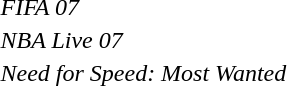<table>
<tr>
<td><em>FIFA 07</em></td>
<td></td>
<td></td>
<td></td>
</tr>
<tr>
<td><em>NBA Live 07</em></td>
<td></td>
<td></td>
<td></td>
</tr>
<tr>
<td><em>Need for Speed: Most Wanted</em></td>
<td></td>
<td></td>
<td></td>
</tr>
</table>
